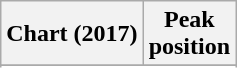<table class="wikitable sortable plainrowheaders" style="text-align=center">
<tr>
<th scope=col>Chart (2017)</th>
<th scope=col>Peak<br>position</th>
</tr>
<tr>
</tr>
<tr>
</tr>
<tr>
</tr>
</table>
